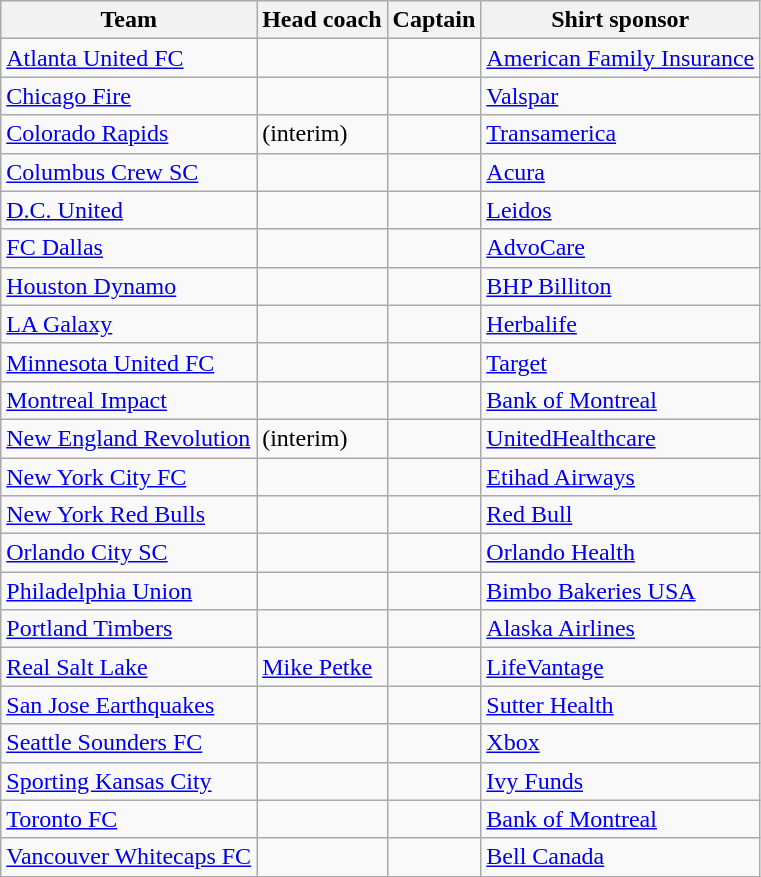<table class="wikitable sortable" style="text-align: left;">
<tr>
<th>Team</th>
<th>Head coach</th>
<th>Captain</th>
<th>Shirt sponsor</th>
</tr>
<tr>
<td><a href='#'>Atlanta United FC</a></td>
<td> </td>
<td> </td>
<td><a href='#'>American Family Insurance</a></td>
</tr>
<tr>
<td><a href='#'>Chicago Fire</a></td>
<td> </td>
<td> </td>
<td><a href='#'>Valspar</a></td>
</tr>
<tr>
<td><a href='#'>Colorado Rapids</a></td>
<td>  (interim)</td>
<td> </td>
<td><a href='#'>Transamerica</a></td>
</tr>
<tr>
<td><a href='#'>Columbus Crew SC</a></td>
<td> </td>
<td> </td>
<td><a href='#'>Acura</a></td>
</tr>
<tr>
<td><a href='#'>D.C. United</a></td>
<td> </td>
<td> </td>
<td><a href='#'>Leidos</a></td>
</tr>
<tr>
<td><a href='#'>FC Dallas</a></td>
<td> </td>
<td> </td>
<td><a href='#'>AdvoCare</a></td>
</tr>
<tr>
<td><a href='#'>Houston Dynamo</a></td>
<td> </td>
<td> </td>
<td><a href='#'>BHP Billiton</a></td>
</tr>
<tr>
<td><a href='#'>LA Galaxy</a></td>
<td> </td>
<td> </td>
<td><a href='#'>Herbalife</a></td>
</tr>
<tr>
<td><a href='#'>Minnesota United FC</a></td>
<td> </td>
<td> </td>
<td><a href='#'>Target</a></td>
</tr>
<tr>
<td><a href='#'>Montreal Impact</a></td>
<td> </td>
<td> </td>
<td><a href='#'>Bank of Montreal</a></td>
</tr>
<tr>
<td><a href='#'>New England Revolution</a></td>
<td>  (interim)</td>
<td> </td>
<td><a href='#'>UnitedHealthcare</a></td>
</tr>
<tr>
<td><a href='#'>New York City FC</a></td>
<td> </td>
<td> </td>
<td><a href='#'>Etihad Airways</a></td>
</tr>
<tr>
<td><a href='#'>New York Red Bulls</a></td>
<td> </td>
<td> </td>
<td><a href='#'>Red Bull</a></td>
</tr>
<tr>
<td><a href='#'>Orlando City SC</a></td>
<td> </td>
<td> </td>
<td><a href='#'>Orlando Health</a></td>
</tr>
<tr>
<td><a href='#'>Philadelphia Union</a></td>
<td> </td>
<td> </td>
<td><a href='#'>Bimbo Bakeries USA</a></td>
</tr>
<tr>
<td><a href='#'>Portland Timbers</a></td>
<td> </td>
<td> </td>
<td><a href='#'>Alaska Airlines</a></td>
</tr>
<tr>
<td><a href='#'>Real Salt Lake</a></td>
<td> <a href='#'>Mike Petke</a></td>
<td> </td>
<td><a href='#'>LifeVantage</a></td>
</tr>
<tr>
<td><a href='#'>San Jose Earthquakes</a></td>
<td> </td>
<td> </td>
<td><a href='#'>Sutter Health</a></td>
</tr>
<tr>
<td><a href='#'>Seattle Sounders FC</a></td>
<td> </td>
<td> </td>
<td><a href='#'>Xbox</a></td>
</tr>
<tr>
<td><a href='#'>Sporting Kansas City</a></td>
<td> </td>
<td> </td>
<td><a href='#'>Ivy Funds</a></td>
</tr>
<tr>
<td><a href='#'>Toronto FC</a></td>
<td> </td>
<td> </td>
<td><a href='#'>Bank of Montreal</a></td>
</tr>
<tr>
<td><a href='#'>Vancouver Whitecaps FC</a></td>
<td> </td>
<td> </td>
<td><a href='#'>Bell Canada</a></td>
</tr>
</table>
